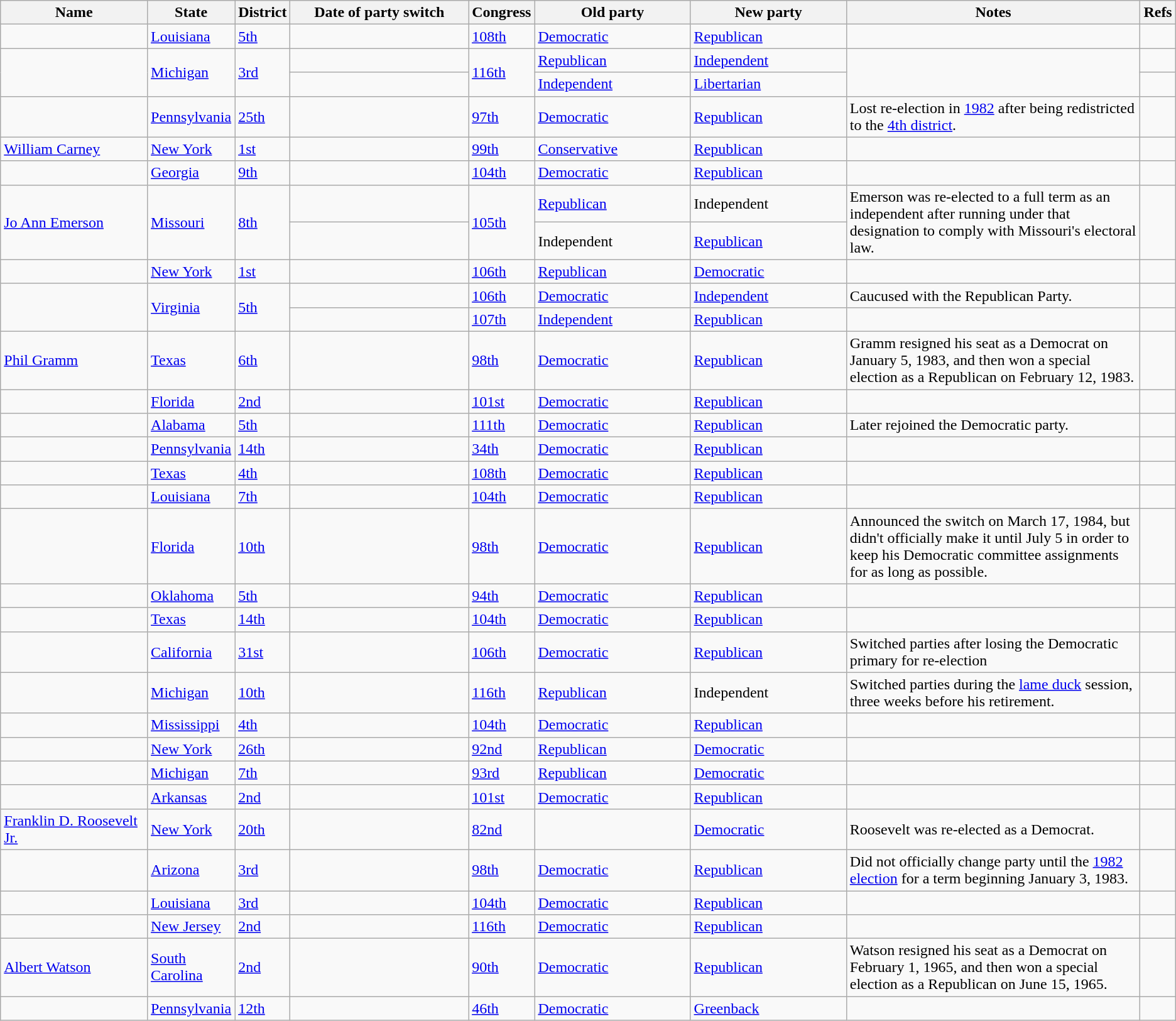<table class="wikitable sortable">
<tr>
<th style="min-width: 10%; width: 12.5%; max-width: 12.5%;">Name</th>
<th style="min-width: 1em; width: 2.5%; max-width: 5%;">State</th>
<th style="min-width: 1em; width: 2.5%; max-width: 5%;">District</th>
<th style="min-width: 10%;">Date of party switch</th>
<th style="min-width: 1em; width: 2.5%; max-width: 5%;">Congress</th>
<th style="min-width: 7.5em;">Old party</th>
<th style="min-width: 7.5em;">New party</th>
<th style="min-width: 10%; width: 25%; max-width: 35%;">Notes</th>
<th style="min-width: 1em; width: 2.5%; max-width: 5%;">Refs</th>
</tr>
<tr>
<td></td>
<td><a href='#'>Louisiana</a></td>
<td><a href='#'>5th</a></td>
<td></td>
<td><a href='#'>108th</a></td>
<td><a href='#'>Democratic</a></td>
<td><a href='#'>Republican</a></td>
<td></td>
<td></td>
</tr>
<tr>
<td rowspan="2"></td>
<td rowspan="2"><a href='#'>Michigan</a></td>
<td rowspan="2"><a href='#'>3rd</a></td>
<td></td>
<td rowspan="2"><a href='#'>116th</a></td>
<td><a href='#'>Republican</a></td>
<td><a href='#'>Independent</a></td>
<td rowspan="2"></td>
<td></td>
</tr>
<tr>
<td></td>
<td><a href='#'>Independent</a></td>
<td><a href='#'>Libertarian</a></td>
<td></td>
</tr>
<tr>
<td></td>
<td><a href='#'>Pennsylvania</a></td>
<td><a href='#'>25th</a></td>
<td></td>
<td><a href='#'>97th</a></td>
<td><a href='#'>Democratic</a></td>
<td><a href='#'>Republican</a></td>
<td>Lost re-election in <a href='#'>1982</a> after being redistricted to the <a href='#'>4th district</a>.</td>
<td></td>
</tr>
<tr>
<td><a href='#'>William Carney</a></td>
<td><a href='#'>New York</a></td>
<td><a href='#'>1st</a></td>
<td></td>
<td><a href='#'>99th</a></td>
<td><a href='#'>Conservative</a></td>
<td><a href='#'>Republican</a></td>
<td></td>
<td></td>
</tr>
<tr>
<td></td>
<td><a href='#'>Georgia</a></td>
<td><a href='#'>9th</a></td>
<td></td>
<td><a href='#'>104th</a></td>
<td><a href='#'>Democratic</a></td>
<td><a href='#'>Republican</a></td>
<td></td>
<td></td>
</tr>
<tr>
<td rowspan="2"><a href='#'>Jo Ann Emerson</a></td>
<td rowspan="2"><a href='#'>Missouri</a></td>
<td rowspan="2"><a href='#'>8th</a></td>
<td></td>
<td rowspan="2"><a href='#'>105th</a></td>
<td><a href='#'>Republican</a></td>
<td>Independent</td>
<td rowspan="2">Emerson was re-elected to a full term as an independent after running under that designation to comply with Missouri's electoral law.</td>
<td rowspan="2"></td>
</tr>
<tr>
<td></td>
<td>Independent</td>
<td><a href='#'>Republican</a></td>
</tr>
<tr>
<td></td>
<td><a href='#'>New York</a></td>
<td><a href='#'>1st</a></td>
<td></td>
<td><a href='#'>106th</a></td>
<td><a href='#'>Republican</a></td>
<td><a href='#'>Democratic</a></td>
<td></td>
<td></td>
</tr>
<tr>
<td rowspan="2"></td>
<td rowspan="2"><a href='#'>Virginia</a></td>
<td rowspan="2"><a href='#'>5th</a></td>
<td></td>
<td><a href='#'>106th</a></td>
<td><a href='#'>Democratic</a></td>
<td><a href='#'>Independent</a></td>
<td>Caucused with the Republican Party.</td>
<td></td>
</tr>
<tr>
<td></td>
<td><a href='#'>107th</a></td>
<td><a href='#'>Independent</a></td>
<td><a href='#'>Republican</a></td>
<td></td>
<td></td>
</tr>
<tr>
<td><a href='#'>Phil Gramm</a></td>
<td><a href='#'>Texas</a></td>
<td><a href='#'>6th</a></td>
<td></td>
<td><a href='#'>98th</a></td>
<td><a href='#'>Democratic</a></td>
<td><a href='#'>Republican</a></td>
<td>Gramm resigned his seat as a Democrat on January 5, 1983, and then won a special election as a Republican on February 12, 1983.</td>
<td></td>
</tr>
<tr>
<td></td>
<td><a href='#'>Florida</a></td>
<td><a href='#'>2nd</a></td>
<td></td>
<td><a href='#'>101st</a></td>
<td><a href='#'>Democratic</a></td>
<td><a href='#'>Republican</a></td>
<td></td>
<td></td>
</tr>
<tr>
<td></td>
<td><a href='#'>Alabama</a></td>
<td><a href='#'>5th</a></td>
<td></td>
<td><a href='#'>111th</a></td>
<td><a href='#'>Democratic</a></td>
<td><a href='#'>Republican</a></td>
<td>Later rejoined the Democratic party.</td>
<td></td>
</tr>
<tr>
<td></td>
<td><a href='#'>Pennsylvania</a></td>
<td><a href='#'>14th</a></td>
<td></td>
<td><a href='#'>34th</a></td>
<td><a href='#'>Democratic</a></td>
<td><a href='#'>Republican</a></td>
<td></td>
<td></td>
</tr>
<tr>
<td></td>
<td><a href='#'>Texas</a></td>
<td><a href='#'>4th</a></td>
<td></td>
<td><a href='#'>108th</a></td>
<td><a href='#'>Democratic</a></td>
<td><a href='#'>Republican</a></td>
<td></td>
<td></td>
</tr>
<tr>
<td></td>
<td><a href='#'>Louisiana</a></td>
<td><a href='#'>7th</a></td>
<td></td>
<td><a href='#'>104th</a></td>
<td><a href='#'>Democratic</a></td>
<td><a href='#'>Republican</a></td>
<td></td>
<td></td>
</tr>
<tr>
<td></td>
<td><a href='#'>Florida</a></td>
<td><a href='#'>10th</a></td>
<td></td>
<td><a href='#'>98th</a></td>
<td><a href='#'>Democratic</a></td>
<td><a href='#'>Republican</a></td>
<td>Announced the switch on March 17, 1984, but didn't officially make it until July 5 in order to keep his Democratic committee assignments for as long as possible.</td>
<td></td>
</tr>
<tr>
<td></td>
<td><a href='#'>Oklahoma</a></td>
<td><a href='#'>5th</a></td>
<td></td>
<td><a href='#'>94th</a></td>
<td><a href='#'>Democratic</a></td>
<td><a href='#'>Republican</a></td>
<td></td>
<td></td>
</tr>
<tr>
<td></td>
<td><a href='#'>Texas</a></td>
<td><a href='#'>14th</a></td>
<td></td>
<td><a href='#'>104th</a></td>
<td><a href='#'>Democratic</a></td>
<td><a href='#'>Republican</a></td>
<td></td>
<td></td>
</tr>
<tr>
<td></td>
<td><a href='#'>California</a></td>
<td><a href='#'>31st</a></td>
<td></td>
<td><a href='#'>106th</a></td>
<td><a href='#'>Democratic</a></td>
<td><a href='#'>Republican</a></td>
<td>Switched parties after losing the Democratic primary for re-election</td>
<td></td>
</tr>
<tr>
<td></td>
<td><a href='#'>Michigan</a></td>
<td><a href='#'>10th</a></td>
<td></td>
<td><a href='#'>116th</a></td>
<td><a href='#'>Republican</a></td>
<td>Independent</td>
<td>Switched parties during the <a href='#'>lame duck</a> session, three weeks before his retirement.</td>
<td></td>
</tr>
<tr>
<td></td>
<td><a href='#'>Mississippi</a></td>
<td><a href='#'>4th</a></td>
<td></td>
<td><a href='#'>104th</a></td>
<td><a href='#'>Democratic</a></td>
<td><a href='#'>Republican</a></td>
<td></td>
<td></td>
</tr>
<tr>
<td></td>
<td><a href='#'>New York</a></td>
<td><a href='#'>26th</a></td>
<td></td>
<td><a href='#'>92nd</a></td>
<td><a href='#'>Republican</a></td>
<td><a href='#'>Democratic</a></td>
<td></td>
<td></td>
</tr>
<tr>
<td></td>
<td><a href='#'>Michigan</a></td>
<td><a href='#'>7th</a></td>
<td></td>
<td><a href='#'>93rd</a></td>
<td><a href='#'>Republican</a></td>
<td><a href='#'>Democratic</a></td>
<td></td>
<td></td>
</tr>
<tr>
<td></td>
<td><a href='#'>Arkansas</a></td>
<td><a href='#'>2nd</a></td>
<td></td>
<td><a href='#'>101st</a></td>
<td><a href='#'>Democratic</a></td>
<td><a href='#'>Republican</a></td>
<td></td>
<td></td>
</tr>
<tr>
<td><a href='#'>Franklin D. Roosevelt Jr.</a></td>
<td><a href='#'>New York</a></td>
<td><a href='#'>20th</a></td>
<td></td>
<td><a href='#'>82nd</a></td>
<td></td>
<td><a href='#'>Democratic</a></td>
<td>Roosevelt was re-elected as a Democrat.</td>
<td></td>
</tr>
<tr>
<td></td>
<td><a href='#'>Arizona</a></td>
<td><a href='#'>3rd</a></td>
<td></td>
<td><a href='#'>98th</a></td>
<td><a href='#'>Democratic</a></td>
<td><a href='#'>Republican</a></td>
<td>Did not officially change party until the <a href='#'>1982 election</a> for a term beginning January 3, 1983.</td>
<td></td>
</tr>
<tr>
<td></td>
<td><a href='#'>Louisiana</a></td>
<td><a href='#'>3rd</a></td>
<td></td>
<td><a href='#'>104th</a></td>
<td><a href='#'>Democratic</a></td>
<td><a href='#'>Republican</a></td>
<td></td>
<td></td>
</tr>
<tr>
<td></td>
<td><a href='#'>New Jersey</a></td>
<td><a href='#'>2nd</a></td>
<td></td>
<td><a href='#'>116th</a></td>
<td><a href='#'>Democratic</a></td>
<td><a href='#'>Republican</a></td>
<td></td>
<td></td>
</tr>
<tr>
<td><a href='#'>Albert Watson</a></td>
<td><a href='#'>South Carolina</a></td>
<td><a href='#'>2nd</a></td>
<td></td>
<td><a href='#'>90th</a></td>
<td><a href='#'>Democratic</a></td>
<td><a href='#'>Republican</a></td>
<td>Watson resigned his seat as a Democrat on February 1, 1965, and then won a special election as a Republican on June 15, 1965.</td>
<td></td>
</tr>
<tr>
<td></td>
<td><a href='#'>Pennsylvania</a></td>
<td><a href='#'>12th</a></td>
<td></td>
<td><a href='#'>46th</a></td>
<td><a href='#'>Democratic</a></td>
<td><a href='#'>Greenback</a></td>
<td></td>
<td></td>
</tr>
</table>
